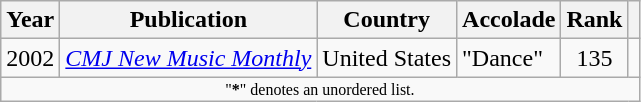<table class="wikitable sortable" style="margin:0em 1em 1em 0pt">
<tr>
<th>Year</th>
<th>Publication</th>
<th>Country</th>
<th>Accolade</th>
<th>Rank</th>
<th class=unsortable></th>
</tr>
<tr>
<td align=center>2002</td>
<td><em><a href='#'>CMJ New Music Monthly</a></em></td>
<td>United States</td>
<td>"Dance"</td>
<td align=center>135</td>
<td></td>
</tr>
<tr class="sortbottom">
<td colspan=6 style=font-size:8pt; align=center>"<strong>*</strong>" denotes an unordered list.</td>
</tr>
</table>
